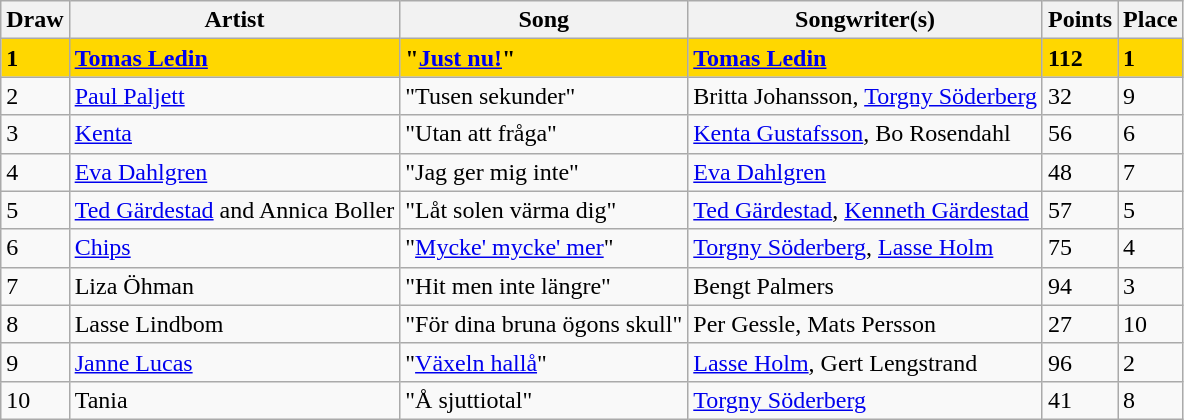<table class="sortable wikitable">
<tr>
<th scope="col">Draw</th>
<th scope="col">Artist</th>
<th scope="col">Song</th>
<th scope="col" class="unsortable">Songwriter(s)</th>
<th scope="col">Points</th>
<th scope="col">Place</th>
</tr>
<tr style="font-weight:bold;background:gold;">
<td>1</td>
<td><a href='#'>Tomas Ledin</a></td>
<td>"<a href='#'>Just nu!</a>"</td>
<td><a href='#'>Tomas Ledin</a></td>
<td>112</td>
<td>1</td>
</tr>
<tr --->
<td>2</td>
<td><a href='#'>Paul Paljett</a></td>
<td>"Tusen sekunder"</td>
<td>Britta Johansson, <a href='#'>Torgny Söderberg</a></td>
<td>32</td>
<td>9</td>
</tr>
<tr --->
<td>3</td>
<td><a href='#'>Kenta</a></td>
<td>"Utan att fråga"</td>
<td><a href='#'>Kenta Gustafsson</a>, Bo Rosendahl</td>
<td>56</td>
<td>6</td>
</tr>
<tr --->
<td>4</td>
<td><a href='#'>Eva Dahlgren</a></td>
<td>"Jag ger mig inte"</td>
<td><a href='#'>Eva Dahlgren</a></td>
<td>48</td>
<td>7</td>
</tr>
<tr --->
<td>5</td>
<td><a href='#'>Ted Gärdestad</a> and Annica Boller</td>
<td>"Låt solen värma dig"</td>
<td><a href='#'>Ted Gärdestad</a>, <a href='#'>Kenneth Gärdestad</a></td>
<td>57</td>
<td>5</td>
</tr>
<tr --->
<td>6</td>
<td><a href='#'>Chips</a></td>
<td>"<a href='#'>Mycke' mycke' mer</a>"</td>
<td><a href='#'>Torgny Söderberg</a>, <a href='#'>Lasse Holm</a></td>
<td>75</td>
<td>4</td>
</tr>
<tr --->
<td>7</td>
<td>Liza Öhman</td>
<td>"Hit men inte längre"</td>
<td>Bengt Palmers</td>
<td>94</td>
<td>3</td>
</tr>
<tr --->
<td>8</td>
<td>Lasse Lindbom</td>
<td>"För dina bruna ögons skull"</td>
<td>Per Gessle, Mats Persson</td>
<td>27</td>
<td>10</td>
</tr>
<tr --->
<td>9</td>
<td><a href='#'>Janne Lucas</a></td>
<td>"<a href='#'>Växeln hallå</a>"</td>
<td><a href='#'>Lasse Holm</a>, Gert Lengstrand</td>
<td>96</td>
<td>2</td>
</tr>
<tr --->
<td>10</td>
<td>Tania</td>
<td>"Å sjuttiotal"</td>
<td><a href='#'>Torgny Söderberg</a></td>
<td>41</td>
<td>8</td>
</tr>
</table>
